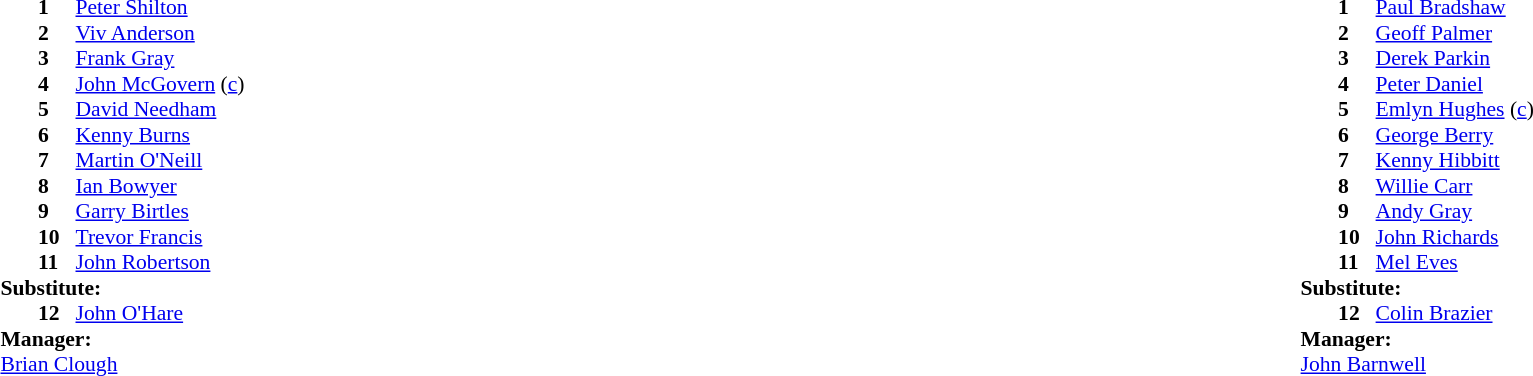<table width="100%">
<tr>
<td valign="top" width="50%"><br><table style="font-size: 90%" cellspacing="0" cellpadding="0">
<tr>
<td colspan="4"></td>
</tr>
<tr>
<th width="25"></th>
<th width="25"></th>
</tr>
<tr>
<td></td>
<td><strong>1</strong></td>
<td> <a href='#'>Peter Shilton</a></td>
</tr>
<tr>
<td></td>
<td><strong>2</strong></td>
<td> <a href='#'>Viv Anderson</a></td>
</tr>
<tr>
<td></td>
<td><strong>3</strong></td>
<td> <a href='#'>Frank Gray</a></td>
</tr>
<tr>
<td></td>
<td><strong>4</strong></td>
<td> <a href='#'>John McGovern</a> (<a href='#'>c</a>)</td>
</tr>
<tr>
<td></td>
<td><strong>5</strong></td>
<td> <a href='#'>David Needham</a></td>
</tr>
<tr>
<td></td>
<td><strong>6</strong></td>
<td> <a href='#'>Kenny Burns</a></td>
</tr>
<tr>
<td></td>
<td><strong>7</strong></td>
<td> <a href='#'>Martin O'Neill</a></td>
</tr>
<tr>
<td></td>
<td><strong>8</strong></td>
<td> <a href='#'>Ian Bowyer</a></td>
</tr>
<tr>
<td></td>
<td><strong>9</strong></td>
<td> <a href='#'>Garry Birtles</a></td>
</tr>
<tr>
<td></td>
<td><strong>10</strong></td>
<td> <a href='#'>Trevor Francis</a></td>
</tr>
<tr>
<td></td>
<td><strong>11</strong></td>
<td> <a href='#'>John Robertson</a></td>
</tr>
<tr>
<td colspan=4><strong>Substitute:</strong></td>
</tr>
<tr>
<td></td>
<td><strong>12</strong></td>
<td> <a href='#'>John O'Hare</a></td>
</tr>
<tr>
<td colspan=4><strong>Manager:</strong></td>
</tr>
<tr>
<td colspan="4"> <a href='#'>Brian Clough</a></td>
</tr>
</table>
</td>
<td valign="top" width="50%"><br><table style="font-size: 90%" cellspacing="0" cellpadding="0" align="center">
<tr>
<td colspan="4"></td>
</tr>
<tr>
<th width="25"></th>
<th width="25"></th>
</tr>
<tr>
<td></td>
<td><strong>1</strong></td>
<td> <a href='#'>Paul Bradshaw</a></td>
</tr>
<tr>
<td></td>
<td><strong>2</strong></td>
<td> <a href='#'>Geoff Palmer</a></td>
</tr>
<tr>
<td></td>
<td><strong>3</strong></td>
<td> <a href='#'>Derek Parkin</a></td>
</tr>
<tr>
<td></td>
<td><strong>4</strong></td>
<td> <a href='#'>Peter Daniel</a></td>
</tr>
<tr>
<td></td>
<td><strong>5</strong></td>
<td> <a href='#'>Emlyn Hughes</a> (<a href='#'>c</a>)</td>
</tr>
<tr>
<td></td>
<td><strong>6</strong></td>
<td> <a href='#'>George Berry</a></td>
</tr>
<tr>
<td></td>
<td><strong>7</strong></td>
<td> <a href='#'>Kenny Hibbitt</a></td>
</tr>
<tr>
<td></td>
<td><strong>8</strong></td>
<td> <a href='#'>Willie Carr</a></td>
</tr>
<tr>
<td></td>
<td><strong>9</strong></td>
<td> <a href='#'>Andy Gray</a></td>
</tr>
<tr>
<td></td>
<td><strong>10</strong></td>
<td> <a href='#'>John Richards</a></td>
</tr>
<tr>
<td></td>
<td><strong>11</strong></td>
<td> <a href='#'>Mel Eves</a></td>
</tr>
<tr>
<td colspan=4><strong>Substitute:</strong></td>
</tr>
<tr>
<td></td>
<td><strong>12</strong></td>
<td> <a href='#'>Colin Brazier</a></td>
</tr>
<tr>
<td colspan=4><strong>Manager:</strong></td>
</tr>
<tr>
<td colspan="4"> <a href='#'>John Barnwell</a></td>
</tr>
</table>
</td>
</tr>
</table>
